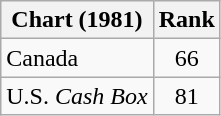<table class="wikitable sortable">
<tr>
<th>Chart (1981)</th>
<th style="text-align:center;">Rank</th>
</tr>
<tr>
<td>Canada</td>
<td style="text-align:center;">66</td>
</tr>
<tr>
<td>U.S. <em>Cash Box</em></td>
<td style="text-align:center;">81</td>
</tr>
</table>
